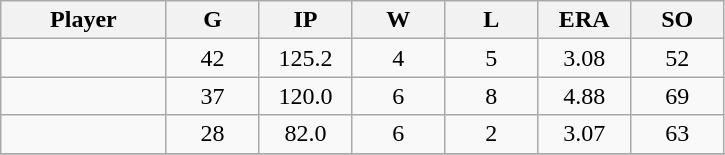<table class="wikitable sortable">
<tr>
<th bgcolor="#DDDDFF" width="16%">Player</th>
<th bgcolor="#DDDDFF" width="9%">G</th>
<th bgcolor="#DDDDFF" width="9%">IP</th>
<th bgcolor="#DDDDFF" width="9%">W</th>
<th bgcolor="#DDDDFF" width="9%">L</th>
<th bgcolor="#DDDDFF" width="9%">ERA</th>
<th bgcolor="#DDDDFF" width="9%">SO</th>
</tr>
<tr align="center">
<td></td>
<td>42</td>
<td>125.2</td>
<td>4</td>
<td>5</td>
<td>3.08</td>
<td>52</td>
</tr>
<tr align="center">
<td></td>
<td>37</td>
<td>120.0</td>
<td>6</td>
<td>8</td>
<td>4.88</td>
<td>69</td>
</tr>
<tr align="center">
<td></td>
<td>28</td>
<td>82.0</td>
<td>6</td>
<td>2</td>
<td>3.07</td>
<td>63</td>
</tr>
<tr align="center">
</tr>
</table>
